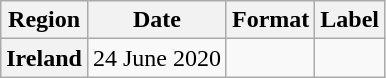<table class="wikitable plainrowheaders">
<tr>
<th scope="col">Region</th>
<th scope="col">Date</th>
<th scope="col">Format</th>
<th scope="col">Label</th>
</tr>
<tr>
<th scope="row">Ireland</th>
<td>24 June 2020</td>
<td></td>
<td></td>
</tr>
</table>
